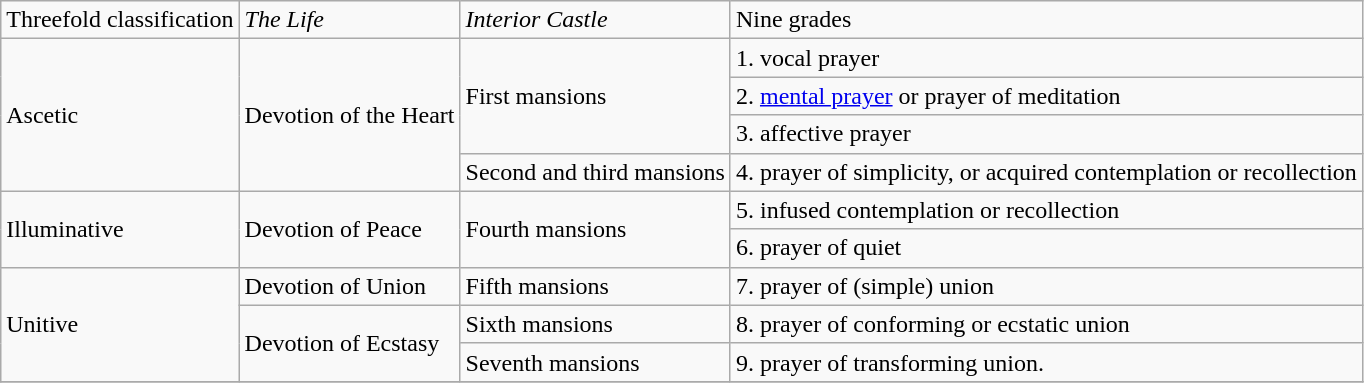<table class="wikitable">
<tr>
<td>Threefold classification</td>
<td><em>The Life</em></td>
<td><em>Interior Castle</em></td>
<td>Nine grades</td>
</tr>
<tr>
<td rowspan=4>Ascetic</td>
<td rowspan=4>Devotion of the Heart</td>
<td rowspan=3>First mansions</td>
<td>1. vocal prayer</td>
</tr>
<tr>
<td>2. <a href='#'>mental prayer</a> or prayer of meditation</td>
</tr>
<tr>
<td>3. affective prayer</td>
</tr>
<tr>
<td>Second and third mansions</td>
<td>4. prayer of simplicity, or acquired contemplation or recollection</td>
</tr>
<tr>
<td rowspan=2>Illuminative</td>
<td rowspan=2>Devotion of Peace</td>
<td rowspan=2>Fourth mansions</td>
<td>5. infused contemplation or recollection</td>
</tr>
<tr>
<td>6. prayer of quiet</td>
</tr>
<tr>
<td rowspan=3>Unitive</td>
<td rowspan=1>Devotion of Union</td>
<td>Fifth mansions</td>
<td>7. prayer of (simple) union</td>
</tr>
<tr>
<td rowspan =2>Devotion of Ecstasy</td>
<td>Sixth mansions</td>
<td>8. prayer of conforming or ecstatic union</td>
</tr>
<tr>
<td>Seventh mansions</td>
<td>9. prayer of transforming union.</td>
</tr>
<tr>
</tr>
</table>
